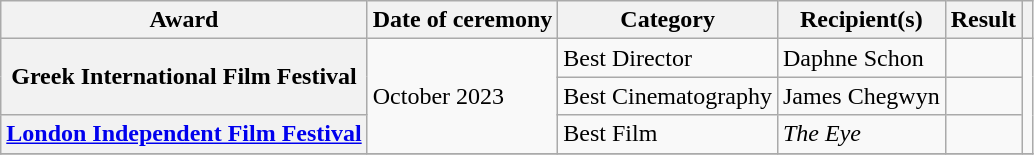<table class="wikitable plainrowheaders sortable">
<tr>
<th scope="col">Award</th>
<th scope="col">Date of ceremony</th>
<th scope="col">Category</th>
<th scope="col">Recipient(s)</th>
<th scope="col">Result</th>
<th scope="col" class="unsortable"></th>
</tr>
<tr>
<th scope="row" rowspan="2">Greek International Film Festival</th>
<td rowspan="3">October 2023</td>
<td>Best Director</td>
<td>Daphne Schon</td>
<td></td>
<td rowspan="3" style="text-align:center;"></td>
</tr>
<tr>
<td>Best Cinematography</td>
<td>James Chegwyn</td>
<td></td>
</tr>
<tr>
<th scope="row"><a href='#'>London Independent Film Festival</a></th>
<td>Best Film</td>
<td><em>The Eye</em></td>
<td></td>
</tr>
<tr>
</tr>
</table>
